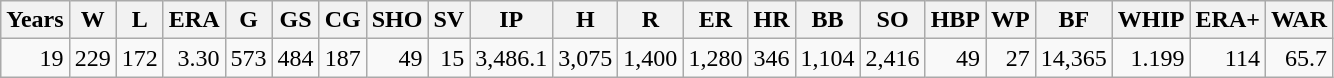<table class="wikitable" style="text-align: right;">
<tr>
<th>Years</th>
<th>W</th>
<th>L</th>
<th>ERA</th>
<th>G</th>
<th>GS</th>
<th>CG</th>
<th>SHO</th>
<th>SV</th>
<th>IP</th>
<th>H</th>
<th>R</th>
<th>ER</th>
<th>HR</th>
<th>BB</th>
<th>SO</th>
<th>HBP</th>
<th>WP</th>
<th>BF</th>
<th>WHIP</th>
<th>ERA+</th>
<th>WAR</th>
</tr>
<tr>
<td>19</td>
<td>229</td>
<td>172</td>
<td>3.30</td>
<td>573</td>
<td>484</td>
<td>187</td>
<td>49</td>
<td>15</td>
<td>3,486.1</td>
<td>3,075</td>
<td>1,400</td>
<td>1,280</td>
<td>346</td>
<td>1,104</td>
<td>2,416</td>
<td>49</td>
<td>27</td>
<td>14,365</td>
<td>1.199</td>
<td>114</td>
<td>65.7</td>
</tr>
</table>
